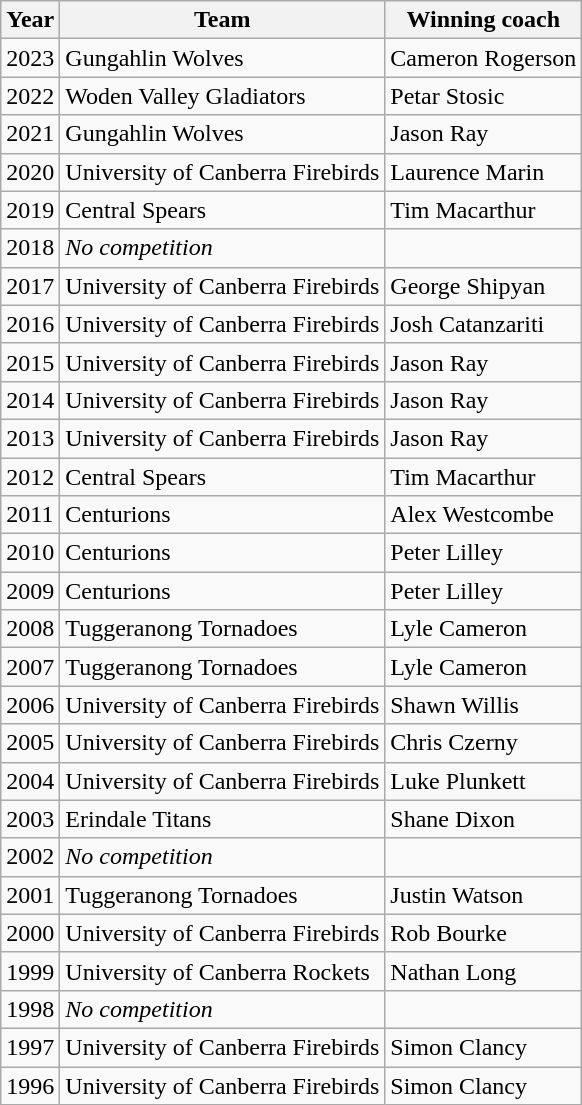<table class="wikitable">
<tr>
<th>Year</th>
<th>Team</th>
<th>Winning coach</th>
</tr>
<tr>
<td>2023</td>
<td>Gungahlin Wolves</td>
<td>Cameron Rogerson</td>
</tr>
<tr>
<td>2022</td>
<td>Woden Valley Gladiators</td>
<td>Petar Stosic</td>
</tr>
<tr>
<td>2021</td>
<td>Gungahlin Wolves</td>
<td>Jason Ray</td>
</tr>
<tr>
<td>2020</td>
<td>University of Canberra Firebirds</td>
<td>Laurence Marin</td>
</tr>
<tr>
<td>2019</td>
<td>Central Spears</td>
<td>Tim Macarthur</td>
</tr>
<tr>
<td>2018</td>
<td><em>No competition</em></td>
<td></td>
</tr>
<tr>
<td>2017</td>
<td>University of Canberra Firebirds</td>
<td>George Shipyan</td>
</tr>
<tr>
<td>2016</td>
<td>University of Canberra Firebirds</td>
<td>Josh Catanzariti</td>
</tr>
<tr>
<td>2015</td>
<td>University of Canberra Firebirds</td>
<td>Jason Ray</td>
</tr>
<tr>
<td>2014</td>
<td>University of Canberra Firebirds</td>
<td>Jason Ray</td>
</tr>
<tr>
<td>2013</td>
<td>University of Canberra Firebirds</td>
<td>Jason Ray</td>
</tr>
<tr>
<td>2012</td>
<td>Central Spears</td>
<td>Tim Macarthur</td>
</tr>
<tr>
<td>2011</td>
<td>Centurions</td>
<td>Alex Westcombe</td>
</tr>
<tr>
<td>2010</td>
<td>Centurions</td>
<td>Peter Lilley</td>
</tr>
<tr>
<td>2009</td>
<td>Centurions</td>
<td>Peter Lilley</td>
</tr>
<tr>
<td>2008</td>
<td>Tuggeranong Tornadoes</td>
<td>Lyle Cameron</td>
</tr>
<tr>
<td>2007</td>
<td>Tuggeranong Tornadoes</td>
<td>Lyle Cameron</td>
</tr>
<tr>
<td>2006</td>
<td>University of Canberra Firebirds</td>
<td>Shawn Willis</td>
</tr>
<tr>
<td>2005</td>
<td>University of Canberra Firebirds</td>
<td>Chris Czerny</td>
</tr>
<tr>
<td>2004</td>
<td>University of Canberra Firebirds</td>
<td>Luke Plunkett</td>
</tr>
<tr>
<td>2003</td>
<td>Erindale Titans</td>
<td>Shane Dixon</td>
</tr>
<tr>
<td>2002</td>
<td><em>No competition</em></td>
<td></td>
</tr>
<tr>
<td>2001</td>
<td>Tuggeranong Tornadoes</td>
<td>Justin Watson</td>
</tr>
<tr>
<td>2000</td>
<td>University of Canberra Firebirds</td>
<td>Rob Bourke</td>
</tr>
<tr>
<td>1999</td>
<td>University of Canberra Rockets</td>
<td>Nathan Long</td>
</tr>
<tr>
<td>1998</td>
<td><em>No competition</em></td>
<td></td>
</tr>
<tr>
<td>1997</td>
<td>University of Canberra Firebirds</td>
<td>Simon Clancy</td>
</tr>
<tr>
<td>1996</td>
<td>University of Canberra Firebirds</td>
<td>Simon Clancy</td>
</tr>
</table>
